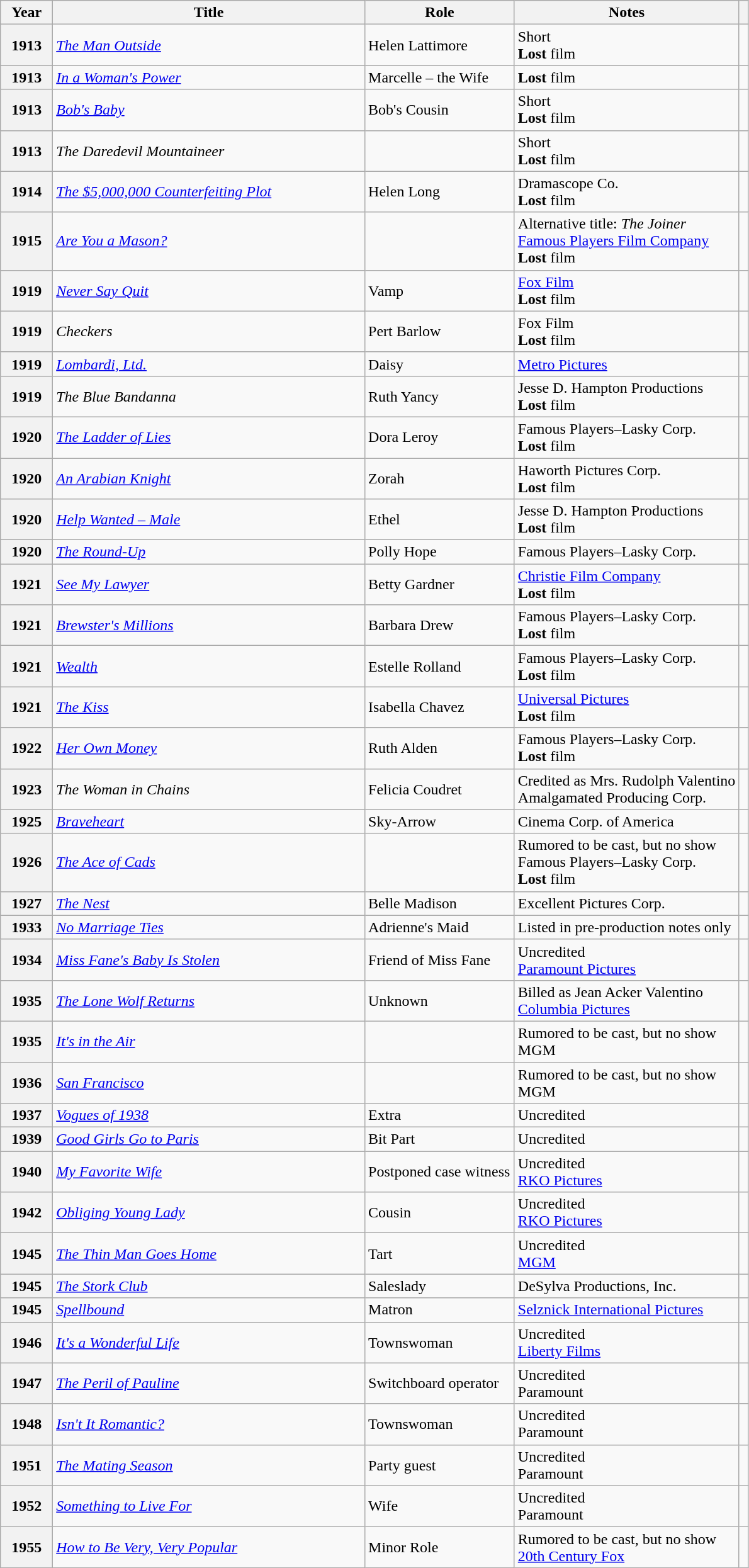<table class="wikitable sortable plainrowheaders">
<tr>
<th scope="col">Year</th>
<th scope="col">Title</th>
<th scope="col" width = 20% class="unsortable">Role</th>
<th scope="col" width = 30% class="unsortable">Notes</th>
<th scope="col" class="unsortable"></th>
</tr>
<tr>
<th scope="row">1913</th>
<td><em><a href='#'>The Man Outside</a></em></td>
<td>Helen Lattimore</td>
<td>Short <br> <strong>Lost</strong> film</td>
<td align="center"></td>
</tr>
<tr>
<th scope="row">1913</th>
<td><em><a href='#'>In a Woman's Power</a></em></td>
<td>Marcelle – the Wife</td>
<td><strong>Lost</strong> film</td>
<td align="center"></td>
</tr>
<tr>
<th scope="row">1913</th>
<td><em><a href='#'>Bob's Baby</a></em></td>
<td>Bob's Cousin</td>
<td>Short <br> <strong>Lost</strong> film</td>
<td align="center"></td>
</tr>
<tr>
<th scope="row">1913</th>
<td><em>The Daredevil Mountaineer</em></td>
<td></td>
<td>Short <br> <strong>Lost</strong> film</td>
<td align="center"></td>
</tr>
<tr>
<th scope="row">1914</th>
<td><em><a href='#'>The $5,000,000 Counterfeiting Plot</a></em></td>
<td>Helen Long</td>
<td>Dramascope Co. <br> <strong>Lost</strong> film</td>
<td align="center"></td>
</tr>
<tr>
<th scope="row">1915</th>
<td><em><a href='#'>Are You a Mason?</a></em></td>
<td></td>
<td>Alternative title: <em>The Joiner</em><br><a href='#'>Famous Players Film Company</a> <br> <strong>Lost</strong> film</td>
<td align="center"></td>
</tr>
<tr>
<th scope="row">1919</th>
<td><em><a href='#'>Never Say Quit</a></em></td>
<td>Vamp</td>
<td><a href='#'>Fox Film</a> <br> <strong>Lost</strong> film</td>
<td align="center"></td>
</tr>
<tr>
<th scope="row">1919</th>
<td><em>Checkers</em></td>
<td>Pert Barlow</td>
<td>Fox Film <br> <strong>Lost</strong> film</td>
<td align="center"></td>
</tr>
<tr>
<th scope="row">1919</th>
<td><em><a href='#'>Lombardi, Ltd.</a></em></td>
<td>Daisy</td>
<td><a href='#'>Metro Pictures</a></td>
<td align="center"></td>
</tr>
<tr>
<th scope="row">1919</th>
<td><em>The Blue Bandanna</em></td>
<td>Ruth Yancy</td>
<td>Jesse D. Hampton Productions <br> <strong>Lost</strong> film</td>
<td align="center"></td>
</tr>
<tr>
<th scope="row">1920</th>
<td><em><a href='#'>The Ladder of Lies</a></em></td>
<td>Dora Leroy</td>
<td>Famous Players–Lasky Corp. <br> <strong>Lost</strong> film</td>
<td align="center"></td>
</tr>
<tr>
<th scope="row">1920</th>
<td><em><a href='#'>An Arabian Knight</a></em></td>
<td>Zorah</td>
<td>Haworth Pictures Corp. <br> <strong>Lost</strong> film</td>
<td align="center"></td>
</tr>
<tr>
<th scope="row">1920</th>
<td><em><a href='#'>Help Wanted – Male</a></em></td>
<td>Ethel</td>
<td>Jesse D. Hampton Productions <br> <strong>Lost</strong> film</td>
<td align="center"></td>
</tr>
<tr>
<th scope="row">1920</th>
<td><em><a href='#'>The Round-Up</a></em></td>
<td>Polly Hope</td>
<td>Famous Players–Lasky Corp.</td>
<td align="center"></td>
</tr>
<tr>
<th scope="row">1921</th>
<td><em><a href='#'>See My Lawyer</a></em></td>
<td>Betty Gardner</td>
<td><a href='#'>Christie Film Company</a> <br> <strong>Lost</strong> film</td>
<td align="center"></td>
</tr>
<tr>
<th scope="row">1921</th>
<td><em><a href='#'>Brewster's Millions</a></em></td>
<td>Barbara Drew</td>
<td>Famous Players–Lasky Corp. <br> <strong>Lost</strong> film</td>
<td align="center"></td>
</tr>
<tr>
<th scope="row">1921</th>
<td><em><a href='#'>Wealth</a></em></td>
<td>Estelle Rolland</td>
<td>Famous Players–Lasky Corp. <br> <strong>Lost</strong> film</td>
<td align="center"></td>
</tr>
<tr>
<th scope="row">1921</th>
<td><em><a href='#'>The Kiss</a></em></td>
<td>Isabella Chavez</td>
<td><a href='#'>Universal Pictures</a> <br> <strong>Lost</strong> film</td>
<td align="center"></td>
</tr>
<tr>
<th scope="row">1922</th>
<td><em><a href='#'>Her Own Money</a></em></td>
<td>Ruth Alden</td>
<td>Famous Players–Lasky Corp. <br> <strong>Lost</strong> film</td>
<td align="center"></td>
</tr>
<tr>
<th scope="row">1923</th>
<td><em>The Woman in Chains</em></td>
<td>Felicia Coudret</td>
<td>Credited as Mrs. Rudolph Valentino<br>Amalgamated Producing Corp.</td>
<td align="center"></td>
</tr>
<tr>
<th scope="row">1925</th>
<td><em><a href='#'>Braveheart</a></em></td>
<td>Sky-Arrow</td>
<td>Cinema Corp. of America</td>
<td align="center"></td>
</tr>
<tr>
<th scope="row">1926</th>
<td><em><a href='#'>The Ace of Cads</a></em></td>
<td></td>
<td>Rumored to be cast, but no show<br>Famous Players–Lasky Corp. <br> <strong>Lost</strong> film</td>
<td align="center"></td>
</tr>
<tr>
<th scope="row">1927</th>
<td><em><a href='#'>The Nest</a></em></td>
<td>Belle Madison</td>
<td>Excellent Pictures Corp.</td>
<td align="center"></td>
</tr>
<tr>
<th scope="row">1933</th>
<td><em><a href='#'>No Marriage Ties</a></em></td>
<td>Adrienne's Maid</td>
<td>Listed in pre-production notes only</td>
<td align="center"></td>
</tr>
<tr>
<th scope="row">1934</th>
<td><em><a href='#'>Miss Fane's Baby Is Stolen</a></em></td>
<td>Friend of Miss Fane</td>
<td>Uncredited<br><a href='#'>Paramount Pictures</a></td>
<td align="center"></td>
</tr>
<tr>
<th scope="row">1935</th>
<td><em><a href='#'>The Lone Wolf Returns</a></em></td>
<td>Unknown</td>
<td>Billed as Jean Acker Valentino<br><a href='#'>Columbia Pictures</a></td>
<td align="center"></td>
</tr>
<tr>
<th scope="row">1935</th>
<td><em><a href='#'>It's in the Air</a></em></td>
<td></td>
<td>Rumored to be cast, but no show<br>MGM</td>
<td align="center"></td>
</tr>
<tr>
<th scope="row">1936</th>
<td><em><a href='#'>San Francisco</a></em></td>
<td></td>
<td>Rumored to be cast, but no show<br>MGM</td>
<td align="center"></td>
</tr>
<tr>
<th scope="row">1937</th>
<td><em><a href='#'>Vogues of 1938</a></em></td>
<td>Extra</td>
<td>Uncredited</td>
<td align="center"></td>
</tr>
<tr>
<th scope="row">1939</th>
<td><em><a href='#'>Good Girls Go to Paris</a></em></td>
<td>Bit Part</td>
<td>Uncredited</td>
<td align="center"></td>
</tr>
<tr>
<th scope="row">1940</th>
<td><em><a href='#'>My Favorite Wife</a></em></td>
<td>Postponed case witness</td>
<td>Uncredited<br><a href='#'>RKO Pictures</a></td>
<td align="center"></td>
</tr>
<tr>
<th scope="row">1942</th>
<td><em><a href='#'>Obliging Young Lady</a></em></td>
<td>Cousin</td>
<td>Uncredited<br><a href='#'>RKO Pictures</a></td>
<td align="center"></td>
</tr>
<tr>
<th scope="row">1945</th>
<td><em><a href='#'>The Thin Man Goes Home</a></em></td>
<td>Tart</td>
<td>Uncredited<br><a href='#'>MGM</a></td>
<td align="center"></td>
</tr>
<tr>
<th scope="row">1945</th>
<td><em><a href='#'>The Stork Club</a></em></td>
<td>Saleslady</td>
<td>DeSylva Productions, Inc.</td>
<td align="center"></td>
</tr>
<tr>
<th scope="row">1945</th>
<td><em><a href='#'>Spellbound</a></em></td>
<td>Matron</td>
<td><a href='#'>Selznick International Pictures</a></td>
<td align="center"></td>
</tr>
<tr>
<th scope="row">1946</th>
<td><em><a href='#'>It's a Wonderful Life</a></em></td>
<td>Townswoman</td>
<td>Uncredited<br><a href='#'>Liberty Films</a></td>
<td align="center"></td>
</tr>
<tr>
<th scope="row">1947</th>
<td><em><a href='#'>The Peril of Pauline</a></em></td>
<td>Switchboard operator</td>
<td>Uncredited<br>Paramount</td>
<td align="center"></td>
</tr>
<tr>
<th scope="row">1948</th>
<td><em><a href='#'>Isn't It Romantic?</a></em></td>
<td>Townswoman</td>
<td>Uncredited<br>Paramount</td>
<td align="center"></td>
</tr>
<tr>
<th scope="row">1951</th>
<td><em><a href='#'>The Mating Season</a></em></td>
<td>Party guest</td>
<td>Uncredited<br>Paramount</td>
<td align="center"></td>
</tr>
<tr>
<th scope="row">1952</th>
<td><em><a href='#'>Something to Live For</a></em></td>
<td>Wife</td>
<td>Uncredited<br>Paramount</td>
<td align="center"></td>
</tr>
<tr>
<th scope="row">1955</th>
<td><em><a href='#'>How to Be Very, Very Popular</a></em></td>
<td>Minor Role</td>
<td>Rumored to be cast, but no show<br><a href='#'>20th Century Fox</a></td>
<td align="center"></td>
</tr>
</table>
